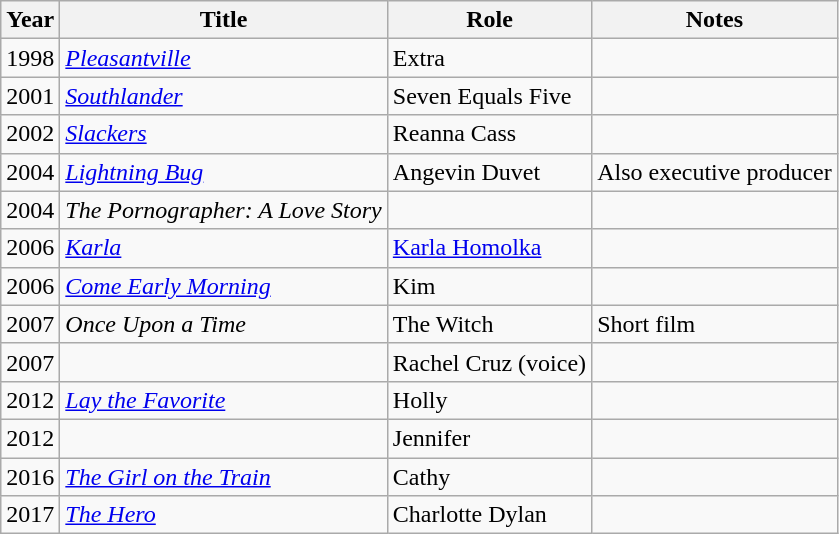<table class="wikitable sortable">
<tr>
<th>Year</th>
<th>Title</th>
<th>Role</th>
<th class="unsortable">Notes</th>
</tr>
<tr>
<td>1998</td>
<td><em><a href='#'>Pleasantville</a></em></td>
<td>Extra</td>
<td></td>
</tr>
<tr>
<td>2001</td>
<td><em><a href='#'>Southlander</a></em></td>
<td>Seven Equals Five</td>
<td></td>
</tr>
<tr>
<td>2002</td>
<td><em><a href='#'>Slackers</a></em></td>
<td>Reanna Cass</td>
<td></td>
</tr>
<tr>
<td>2004</td>
<td><em><a href='#'>Lightning Bug</a></em></td>
<td>Angevin Duvet</td>
<td>Also executive producer</td>
</tr>
<tr>
<td>2004</td>
<td><em>The Pornographer: A Love Story</em></td>
<td></td>
<td></td>
</tr>
<tr>
<td>2006</td>
<td><em><a href='#'>Karla</a></em></td>
<td><a href='#'>Karla Homolka</a></td>
<td></td>
</tr>
<tr>
<td>2006</td>
<td><em><a href='#'>Come Early Morning</a></em></td>
<td>Kim</td>
<td></td>
</tr>
<tr>
<td>2007</td>
<td><em>Once Upon a Time</em></td>
<td>The Witch</td>
<td>Short film</td>
</tr>
<tr>
<td>2007</td>
<td><em></em></td>
<td>Rachel Cruz (voice)</td>
<td></td>
</tr>
<tr>
<td>2012</td>
<td><em><a href='#'>Lay the Favorite</a></em></td>
<td>Holly</td>
<td></td>
</tr>
<tr>
<td>2012</td>
<td><em></em></td>
<td>Jennifer</td>
<td></td>
</tr>
<tr>
<td>2016</td>
<td><em><a href='#'>The Girl on the Train</a></em></td>
<td>Cathy</td>
<td></td>
</tr>
<tr>
<td>2017</td>
<td><em><a href='#'>The Hero</a></em></td>
<td>Charlotte Dylan</td>
<td></td>
</tr>
</table>
